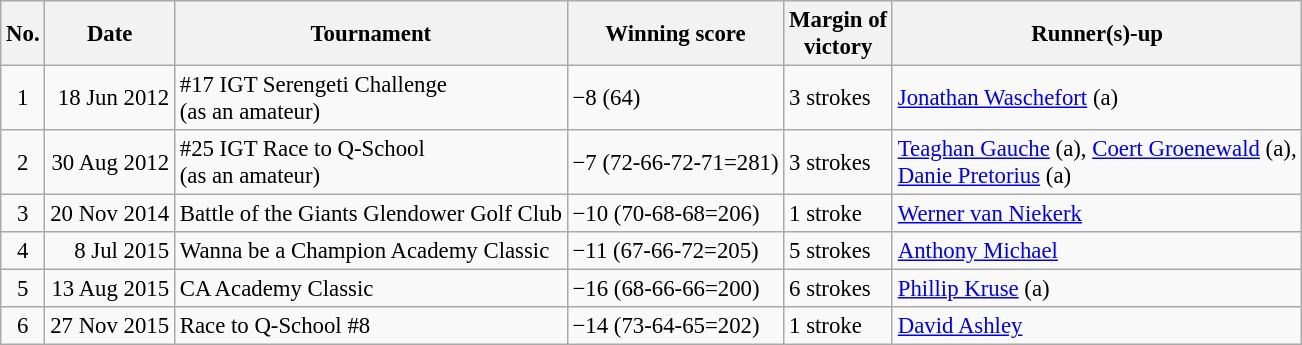<table class="wikitable" style="font-size:95%;">
<tr>
<th>No.</th>
<th>Date</th>
<th>Tournament</th>
<th>Winning score</th>
<th>Margin of<br>victory</th>
<th>Runner(s)-up</th>
</tr>
<tr>
<td align=center>1</td>
<td align=right>18 Jun 2012</td>
<td>#17 IGT Serengeti Challenge<br>(as an amateur)</td>
<td>−8 (64)</td>
<td>3 strokes</td>
<td> <a href='#'>Jonathan Waschefort</a> (a)</td>
</tr>
<tr>
<td align=center>2</td>
<td align=right>30 Aug 2012</td>
<td>#25 IGT Race to Q-School<br>(as an amateur)</td>
<td>−7 (72-66-72-71=281)</td>
<td>3 strokes</td>
<td> <a href='#'>Teaghan Gauche</a> (a),  <a href='#'>Coert Groenewald</a> (a),<br> <a href='#'>Danie Pretorius</a> (a)</td>
</tr>
<tr>
<td align=center>3</td>
<td align=right>20 Nov 2014</td>
<td>Battle of the Giants Glendower Golf Club</td>
<td>−10 (70-68-68=206)</td>
<td>1 stroke</td>
<td> <a href='#'>Werner van Niekerk</a></td>
</tr>
<tr>
<td align=center>4</td>
<td align=right>8 Jul 2015</td>
<td>Wanna be a Champion Academy Classic</td>
<td>−11 (67-66-72=205)</td>
<td>5 strokes</td>
<td> <a href='#'>Anthony Michael</a></td>
</tr>
<tr>
<td align=center>5</td>
<td align=right>13 Aug 2015</td>
<td>CA Academy Classic</td>
<td>−16 (68-66-66=200)</td>
<td>6 strokes</td>
<td> <a href='#'>Phillip Kruse</a> (a)</td>
</tr>
<tr>
<td align=center>6</td>
<td align=right>27 Nov 2015</td>
<td>Race to Q-School #8</td>
<td>−14 (73-64-65=202)</td>
<td>1 stroke</td>
<td> <a href='#'>David Ashley</a></td>
</tr>
</table>
